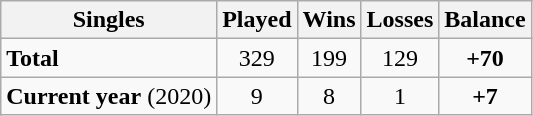<table class="wikitable" style="text-align:center">
<tr>
<th>Singles</th>
<th>Played</th>
<th>Wins</th>
<th>Losses</th>
<th>Balance</th>
</tr>
<tr>
<td align=left><strong>Total</strong></td>
<td>329</td>
<td>199</td>
<td>129</td>
<td><strong>+70</strong></td>
</tr>
<tr>
<td align=left><strong>Current year</strong> (2020)</td>
<td>9</td>
<td>8</td>
<td>1</td>
<td><strong>+7</strong></td>
</tr>
</table>
